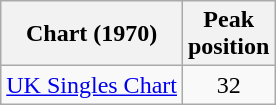<table class="wikitable">
<tr>
<th align="center">Chart (1970)</th>
<th align="center">Peak<br>position</th>
</tr>
<tr>
<td align="left"><a href='#'>UK Singles Chart</a></td>
<td align="center">32</td>
</tr>
</table>
